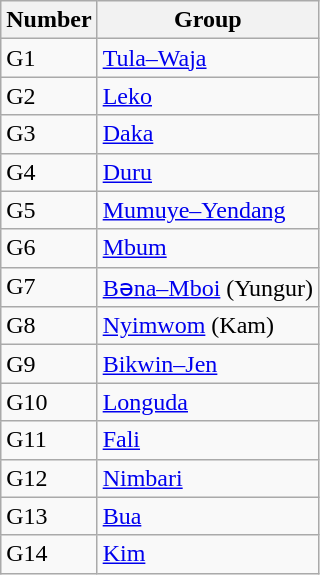<table class="wikitable sortable">
<tr>
<th>Number</th>
<th>Group</th>
</tr>
<tr>
<td>G1</td>
<td><a href='#'>Tula–Waja</a></td>
</tr>
<tr>
<td>G2</td>
<td><a href='#'>Leko</a></td>
</tr>
<tr>
<td>G3</td>
<td><a href='#'>Daka</a></td>
</tr>
<tr>
<td>G4</td>
<td><a href='#'>Duru</a></td>
</tr>
<tr>
<td>G5</td>
<td><a href='#'>Mumuye–Yendang</a></td>
</tr>
<tr>
<td>G6</td>
<td><a href='#'>Mbum</a></td>
</tr>
<tr>
<td>G7</td>
<td><a href='#'>Bəna–Mboi</a> (Yungur)</td>
</tr>
<tr>
<td>G8</td>
<td><a href='#'>Nyimwom</a> (Kam)</td>
</tr>
<tr>
<td>G9</td>
<td><a href='#'>Bikwin–Jen</a></td>
</tr>
<tr>
<td>G10</td>
<td><a href='#'>Longuda</a></td>
</tr>
<tr>
<td>G11</td>
<td><a href='#'>Fali</a></td>
</tr>
<tr>
<td>G12</td>
<td><a href='#'>Nimbari</a></td>
</tr>
<tr>
<td>G13</td>
<td><a href='#'>Bua</a></td>
</tr>
<tr>
<td>G14</td>
<td><a href='#'>Kim</a></td>
</tr>
</table>
